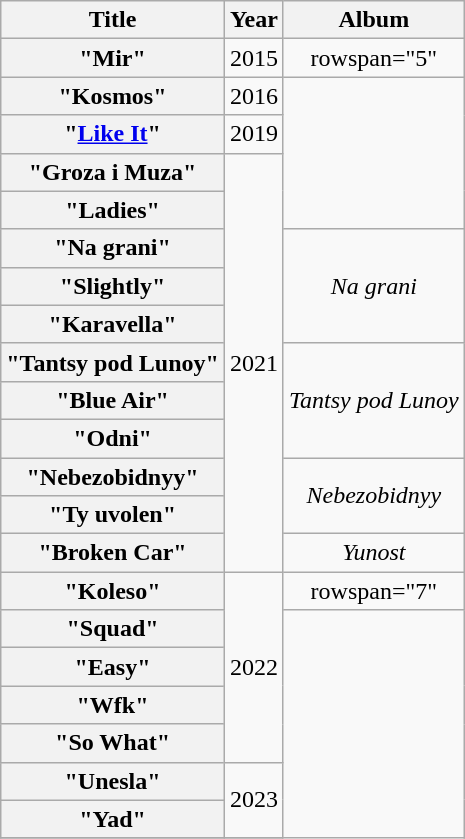<table class="wikitable plainrowheaders" style="text-align:center;">
<tr>
<th scope="col" rowspan="1">Title</th>
<th scope="col" rowspan="1">Year</th>
<th scope="col" rowspan="1">Album</th>
</tr>
<tr>
<th scope="row">"Mir"</th>
<td>2015</td>
<td>rowspan="5" </td>
</tr>
<tr>
<th scope="row">"Kosmos"</th>
<td>2016</td>
</tr>
<tr>
<th scope="row">"<a href='#'>Like It</a>"</th>
<td>2019</td>
</tr>
<tr>
<th scope="row">"Groza i Muza"</th>
<td rowspan="11">2021</td>
</tr>
<tr>
<th scope="row">"Ladies"<br></th>
</tr>
<tr>
<th scope="row">"Na grani"</th>
<td rowspan="3"><em>Na grani</em></td>
</tr>
<tr>
<th scope="row">"Slightly"</th>
</tr>
<tr>
<th scope="row">"Karavella"</th>
</tr>
<tr>
<th scope="row">"Tantsy pod Lunoy"</th>
<td rowspan="3"><em>Tantsy pod Lunoy</em></td>
</tr>
<tr>
<th scope="row">"Blue Air"</th>
</tr>
<tr>
<th scope="row">"Odni"</th>
</tr>
<tr>
<th scope="row">"Nebezobidnyy"</th>
<td rowspan="2"><em>Nebezobidnyy</em></td>
</tr>
<tr>
<th scope="row">"Ty uvolen"</th>
</tr>
<tr>
<th scope="row">"Broken Car"</th>
<td><em>Yunost<strong></td>
</tr>
<tr>
<th scope="row">"Koleso"</th>
<td rowspan="5">2022</td>
<td>rowspan="7" </td>
</tr>
<tr>
<th scope="row">"Squad"</th>
</tr>
<tr>
<th scope="row">"Easy"</th>
</tr>
<tr>
<th scope="row">"Wfk"</th>
</tr>
<tr>
<th scope="row">"So What"</th>
</tr>
<tr>
<th scope="row">"Unesla"</th>
<td rowspan="2">2023</td>
</tr>
<tr>
<th scope="row">"Yad"</th>
</tr>
<tr>
</tr>
</table>
